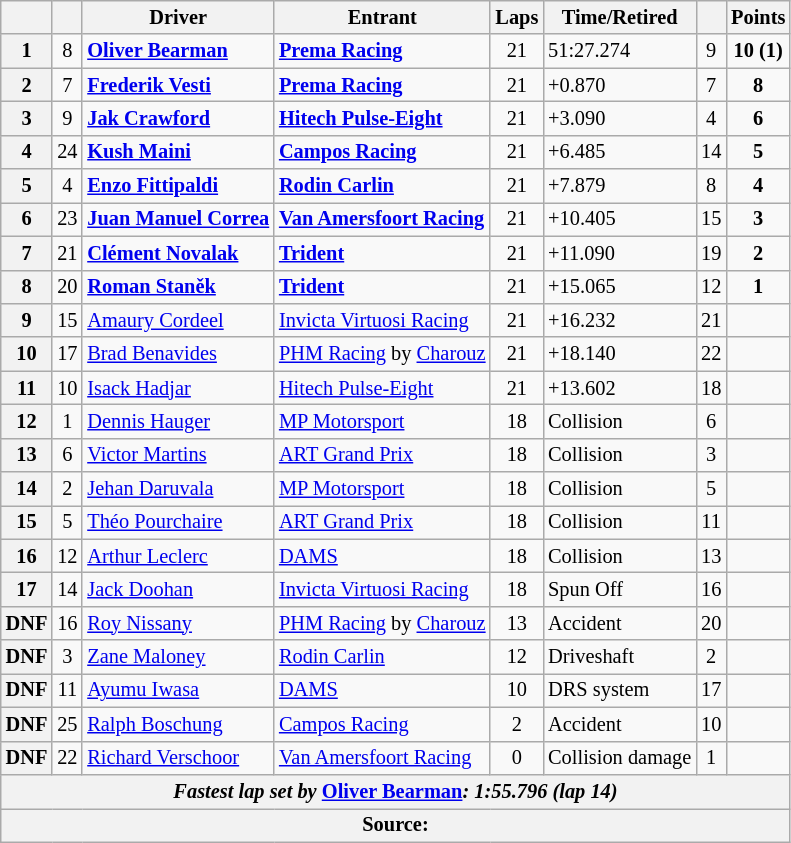<table class="wikitable" style="font-size:85%">
<tr>
<th scope="col"></th>
<th scope="col"></th>
<th scope="col">Driver</th>
<th scope="col">Entrant</th>
<th scope="col">Laps</th>
<th scope="col">Time/Retired</th>
<th scope="col"></th>
<th scope="col">Points</th>
</tr>
<tr>
<th>1</th>
<td align="center">8</td>
<td> <strong><a href='#'>Oliver Bearman</a></strong></td>
<td><strong><a href='#'>Prema Racing</a></strong></td>
<td align="center">21</td>
<td>51:27.274</td>
<td align="center">9</td>
<td align="center"><strong>10 (1)</strong></td>
</tr>
<tr>
<th>2</th>
<td align="center">7</td>
<td> <strong><a href='#'>Frederik Vesti</a></strong></td>
<td><strong><a href='#'>Prema Racing</a></strong></td>
<td align="center">21</td>
<td>+0.870</td>
<td align="center">7</td>
<td align="center"><strong>8</strong></td>
</tr>
<tr>
<th>3</th>
<td align="center">9</td>
<td> <strong><a href='#'>Jak Crawford</a></strong></td>
<td><strong><a href='#'>Hitech Pulse-Eight</a></strong></td>
<td align="center">21</td>
<td>+3.090</td>
<td align="center">4</td>
<td align="center"><strong>6</strong></td>
</tr>
<tr>
<th>4</th>
<td align="center">24</td>
<td> <strong><a href='#'>Kush Maini</a></strong></td>
<td><strong><a href='#'>Campos Racing</a></strong></td>
<td align="center">21</td>
<td>+6.485</td>
<td align="center">14</td>
<td align="center"><strong>5</strong></td>
</tr>
<tr>
<th>5</th>
<td align="center">4</td>
<td> <strong><a href='#'>Enzo Fittipaldi</a></strong></td>
<td><strong><a href='#'>Rodin Carlin</a></strong></td>
<td align="center">21</td>
<td>+7.879</td>
<td align="center">8</td>
<td align="center"><strong>4</strong></td>
</tr>
<tr>
<th>6</th>
<td align="center">23</td>
<td> <strong><a href='#'>Juan Manuel Correa</a></strong></td>
<td><strong><a href='#'>Van Amersfoort Racing</a></strong></td>
<td align="center">21</td>
<td>+10.405</td>
<td align="center">15</td>
<td align="center"><strong>3</strong></td>
</tr>
<tr>
<th>7</th>
<td align="center">21</td>
<td> <strong><a href='#'>Clément Novalak</a></strong></td>
<td><strong><a href='#'>Trident</a></strong></td>
<td align="center">21</td>
<td>+11.090</td>
<td align="center">19</td>
<td align="center"><strong>2</strong></td>
</tr>
<tr>
<th>8</th>
<td align="center">20</td>
<td> <strong><a href='#'>Roman Staněk</a></strong></td>
<td><strong><a href='#'>Trident</a></strong></td>
<td align="center">21</td>
<td>+15.065</td>
<td align="center">12</td>
<td align="center"><strong>1</strong></td>
</tr>
<tr>
<th>9</th>
<td align="center">15</td>
<td> <a href='#'>Amaury Cordeel</a></td>
<td><a href='#'>Invicta Virtuosi Racing</a></td>
<td align="center">21</td>
<td>+16.232</td>
<td align="center">21</td>
<td align="center"></td>
</tr>
<tr>
<th>10</th>
<td align="center">17</td>
<td> <a href='#'>Brad Benavides</a></td>
<td><a href='#'>PHM Racing</a> by <a href='#'>Charouz</a></td>
<td align="center">21</td>
<td>+18.140</td>
<td align="center">22</td>
<td align="center"></td>
</tr>
<tr>
<th>11</th>
<td align="center">10</td>
<td> <a href='#'>Isack Hadjar</a></td>
<td><a href='#'>Hitech Pulse-Eight</a></td>
<td align="center">21</td>
<td>+13.602</td>
<td align="center">18</td>
<td align="center"></td>
</tr>
<tr>
<th>12</th>
<td align="center">1</td>
<td> <a href='#'>Dennis Hauger</a></td>
<td><a href='#'>MP Motorsport</a></td>
<td align="center">18</td>
<td>Collision</td>
<td align="center">6</td>
<td></td>
</tr>
<tr>
<th>13</th>
<td align="center">6</td>
<td> <a href='#'>Victor Martins</a></td>
<td><a href='#'>ART Grand Prix</a></td>
<td align="center">18</td>
<td>Collision</td>
<td align="center">3</td>
<td></td>
</tr>
<tr>
<th>14</th>
<td align="center">2</td>
<td> <a href='#'>Jehan Daruvala</a></td>
<td><a href='#'>MP Motorsport</a></td>
<td align="center">18</td>
<td>Collision</td>
<td align="center">5</td>
<td></td>
</tr>
<tr>
<th>15</th>
<td align="center">5</td>
<td> <a href='#'>Théo Pourchaire</a></td>
<td><a href='#'>ART Grand Prix</a></td>
<td align="center">18</td>
<td>Collision</td>
<td align="center">11</td>
<td align="center"></td>
</tr>
<tr>
<th>16</th>
<td align="center">12</td>
<td> <a href='#'>Arthur Leclerc</a></td>
<td><a href='#'>DAMS</a></td>
<td align="center">18</td>
<td>Collision</td>
<td align="center">13</td>
<td></td>
</tr>
<tr>
<th>17</th>
<td align="center">14</td>
<td> <a href='#'>Jack Doohan</a></td>
<td><a href='#'>Invicta Virtuosi Racing</a></td>
<td align="center">18</td>
<td>Spun Off</td>
<td align="center">16</td>
<td></td>
</tr>
<tr>
<th>DNF</th>
<td align="center">16</td>
<td> <a href='#'>Roy Nissany</a></td>
<td><a href='#'>PHM Racing</a> by <a href='#'>Charouz</a></td>
<td align="center">13</td>
<td>Accident</td>
<td align="center">20</td>
<td></td>
</tr>
<tr>
<th>DNF</th>
<td align="center">3</td>
<td> <a href='#'>Zane Maloney</a></td>
<td><a href='#'>Rodin Carlin</a></td>
<td align="center">12</td>
<td>Driveshaft</td>
<td align="center">2</td>
<td align="center"></td>
</tr>
<tr>
<th>DNF</th>
<td align="center">11</td>
<td> <a href='#'>Ayumu Iwasa</a></td>
<td><a href='#'>DAMS</a></td>
<td align="center">10</td>
<td>DRS system</td>
<td align="center">17</td>
<td align="center"></td>
</tr>
<tr>
<th>DNF</th>
<td align="center">25</td>
<td> <a href='#'>Ralph Boschung</a></td>
<td><a href='#'>Campos Racing</a></td>
<td align="center">2</td>
<td>Accident</td>
<td align="center">10</td>
<td></td>
</tr>
<tr>
<th>DNF</th>
<td align="center">22</td>
<td> <a href='#'>Richard Verschoor</a></td>
<td><a href='#'>Van Amersfoort Racing</a></td>
<td align="center">0</td>
<td>Collision damage</td>
<td align="center">1</td>
<td></td>
</tr>
<tr>
<th colspan="8"><em>Fastest lap set by</em> <strong> <a href='#'>Oliver Bearman</a><strong><em>: 1:55.796 (lap 14)<em></th>
</tr>
<tr>
<th colspan="8">Source:</th>
</tr>
</table>
